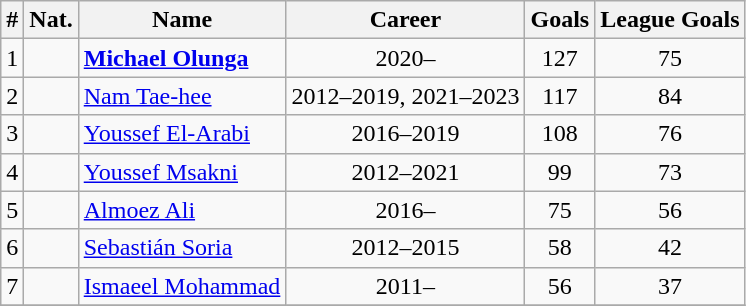<table class="wikitable sortable" style="text-align: center;">
<tr>
<th class="unsortable">#</th>
<th class="unsortable">Nat.</th>
<th class="unsortable">Name</th>
<th class="unsortable">Career</th>
<th>Goals</th>
<th>League Goals</th>
</tr>
<tr>
<td>1</td>
<td></td>
<td align=left><strong><a href='#'>Michael Olunga</a></strong></td>
<td>2020–</td>
<td>127</td>
<td>75</td>
</tr>
<tr>
<td>2</td>
<td></td>
<td align="left"><a href='#'>Nam Tae-hee</a></td>
<td>2012–2019, 2021–2023</td>
<td>117</td>
<td>84</td>
</tr>
<tr>
<td>3</td>
<td></td>
<td align=left><a href='#'>Youssef El-Arabi</a></td>
<td>2016–2019</td>
<td>108</td>
<td>76</td>
</tr>
<tr>
<td>4</td>
<td></td>
<td align=left><a href='#'>Youssef Msakni</a></td>
<td>2012–2021</td>
<td>99</td>
<td>73</td>
</tr>
<tr>
<td>5</td>
<td></td>
<td align="left"><a href='#'>Almoez Ali</a></td>
<td>2016–</td>
<td>75</td>
<td>56</td>
</tr>
<tr>
<td>6</td>
<td></td>
<td align="left"><a href='#'>Sebastián Soria</a></td>
<td>2012–2015</td>
<td>58</td>
<td>42</td>
</tr>
<tr>
<td>7</td>
<td></td>
<td align="left"><a href='#'>Ismaeel Mohammad</a></td>
<td>2011–</td>
<td>56</td>
<td>37</td>
</tr>
<tr>
</tr>
</table>
